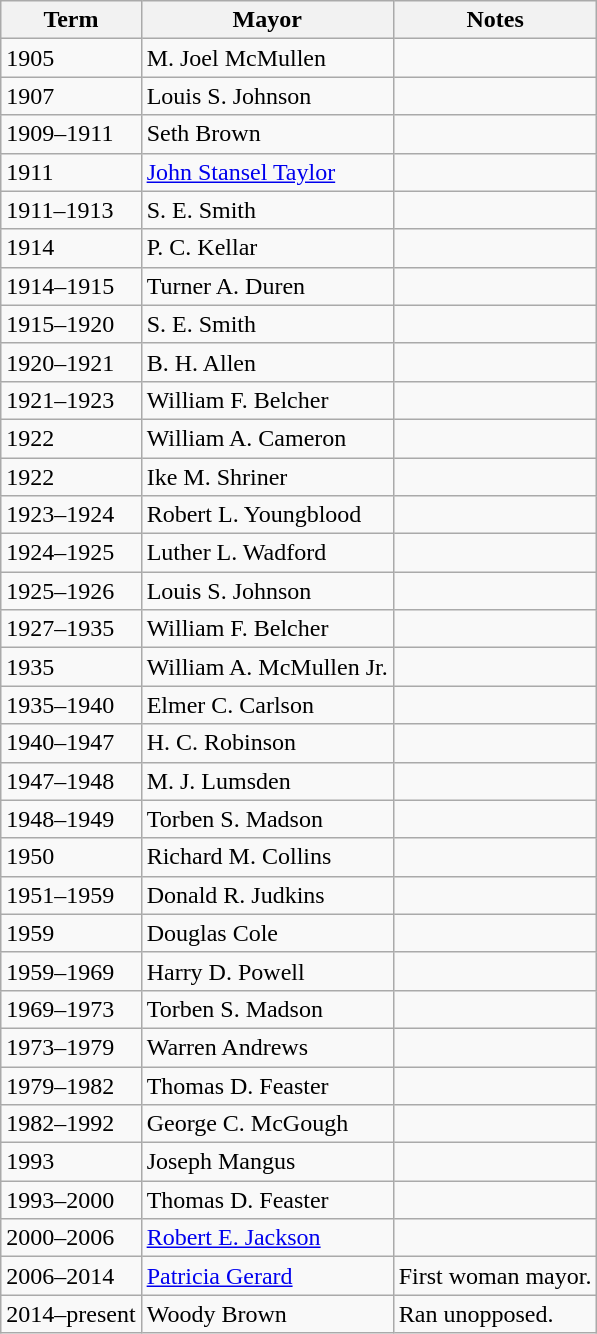<table class=wikitable>
<tr>
<th>Term</th>
<th>Mayor</th>
<th>Notes</th>
</tr>
<tr>
<td>1905</td>
<td>M. Joel McMullen</td>
<td></td>
</tr>
<tr>
<td>1907</td>
<td>Louis S. Johnson</td>
<td></td>
</tr>
<tr>
<td>1909–1911</td>
<td>Seth Brown</td>
<td></td>
</tr>
<tr>
<td>1911</td>
<td><a href='#'>John Stansel Taylor</a></td>
<td></td>
</tr>
<tr>
<td>1911–1913</td>
<td>S. E. Smith</td>
<td></td>
</tr>
<tr>
<td>1914</td>
<td>P. C. Kellar</td>
<td></td>
</tr>
<tr>
<td>1914–1915</td>
<td>Turner A. Duren</td>
<td></td>
</tr>
<tr>
<td>1915–1920</td>
<td>S. E. Smith</td>
<td></td>
</tr>
<tr>
<td>1920–1921</td>
<td>B. H. Allen</td>
<td></td>
</tr>
<tr>
<td>1921–1923</td>
<td>William F. Belcher</td>
<td></td>
</tr>
<tr>
<td>1922</td>
<td>William A. Cameron</td>
<td></td>
</tr>
<tr>
<td>1922</td>
<td>Ike M. Shriner</td>
<td></td>
</tr>
<tr>
<td>1923–1924</td>
<td>Robert L. Youngblood</td>
<td></td>
</tr>
<tr>
<td>1924–1925</td>
<td>Luther L. Wadford</td>
<td></td>
</tr>
<tr>
<td>1925–1926</td>
<td>Louis S. Johnson</td>
<td></td>
</tr>
<tr>
<td>1927–1935</td>
<td>William F. Belcher</td>
<td></td>
</tr>
<tr>
<td>1935</td>
<td>William A. McMullen Jr.</td>
<td></td>
</tr>
<tr>
<td>1935–1940</td>
<td>Elmer C. Carlson</td>
<td></td>
</tr>
<tr>
<td>1940–1947</td>
<td>H. C. Robinson</td>
<td></td>
</tr>
<tr>
<td>1947–1948</td>
<td>M. J. Lumsden</td>
<td></td>
</tr>
<tr>
<td>1948–1949</td>
<td>Torben S. Madson</td>
<td></td>
</tr>
<tr>
<td>1950</td>
<td>Richard M. Collins</td>
<td></td>
</tr>
<tr>
<td>1951–1959</td>
<td>Donald R. Judkins</td>
<td></td>
</tr>
<tr>
<td>1959</td>
<td>Douglas Cole</td>
<td></td>
</tr>
<tr>
<td>1959–1969</td>
<td>Harry D. Powell</td>
<td></td>
</tr>
<tr>
<td>1969–1973</td>
<td>Torben S. Madson</td>
<td></td>
</tr>
<tr>
<td>1973–1979</td>
<td>Warren Andrews</td>
<td></td>
</tr>
<tr>
<td>1979–1982</td>
<td>Thomas D. Feaster</td>
<td></td>
</tr>
<tr>
<td>1982–1992</td>
<td>George C. McGough</td>
<td></td>
</tr>
<tr>
<td>1993</td>
<td>Joseph Mangus</td>
<td></td>
</tr>
<tr>
<td>1993–2000</td>
<td>Thomas D. Feaster</td>
<td></td>
</tr>
<tr>
<td>2000–2006</td>
<td><a href='#'>Robert E. Jackson</a></td>
<td></td>
</tr>
<tr>
<td>2006–2014</td>
<td><a href='#'>Patricia Gerard</a></td>
<td>First woman mayor.</td>
</tr>
<tr>
<td>2014–present</td>
<td>Woody Brown</td>
<td>Ran unopposed.</td>
</tr>
</table>
